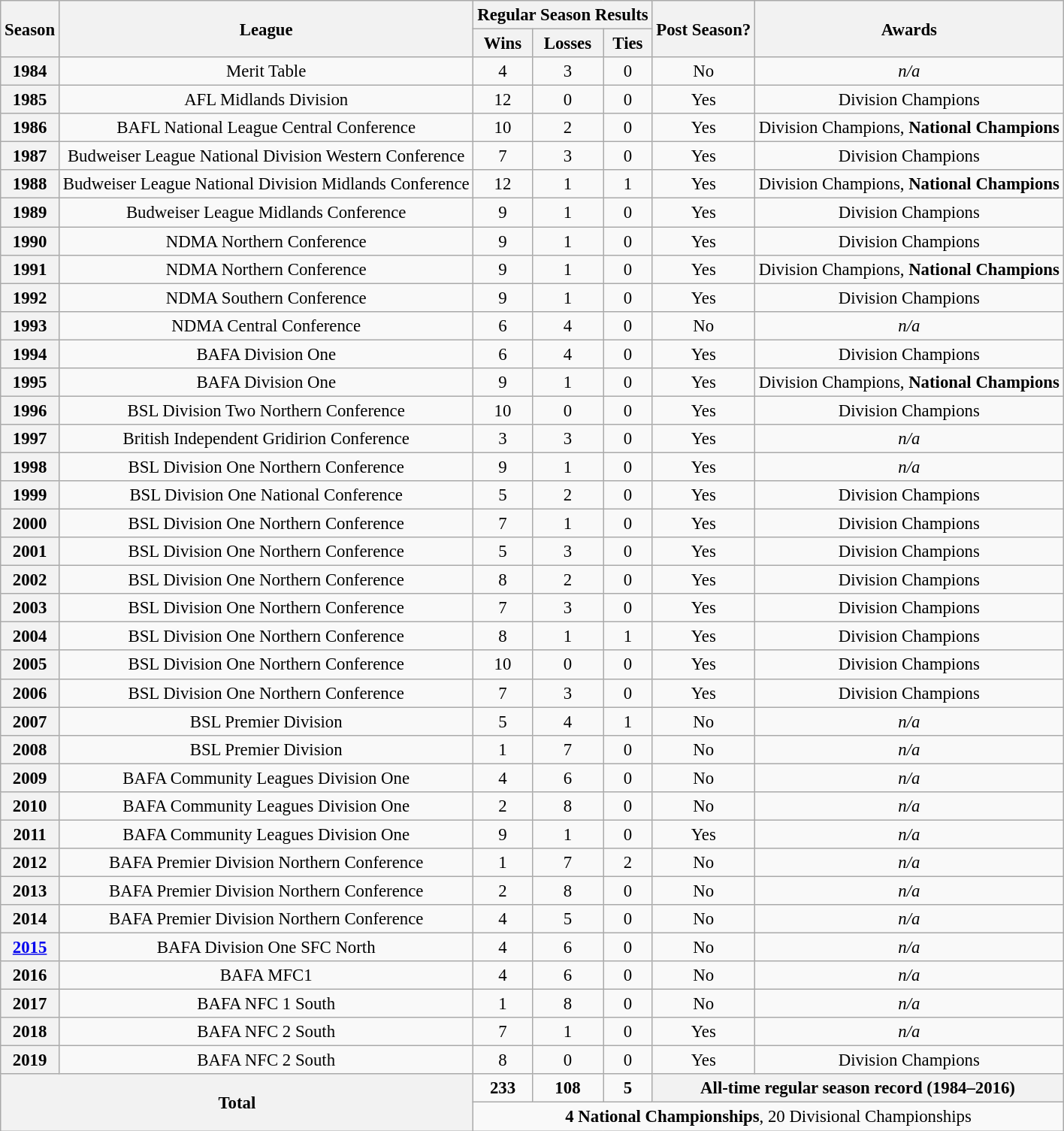<table class="wikitable" style="text-align:center; font-size:95%">
<tr>
<th rowspan="2">Season</th>
<th rowspan="2">League</th>
<th colspan="3">Regular Season Results</th>
<th rowspan="2">Post Season?</th>
<th rowspan="2">Awards</th>
</tr>
<tr>
<th>Wins</th>
<th>Losses</th>
<th>Ties</th>
</tr>
<tr>
<th align="center">1984</th>
<td align="center">Merit Table</td>
<td align="center">4</td>
<td align="center">3</td>
<td align="center">0</td>
<td align="center">No</td>
<td align="center"><em>n/a</em></td>
</tr>
<tr>
<th align="center">1985</th>
<td align="center">AFL Midlands Division</td>
<td align="center">12</td>
<td align="center">0</td>
<td align="center">0</td>
<td align="center">Yes</td>
<td align="center">Division Champions</td>
</tr>
<tr>
<th align="center">1986</th>
<td align="center">BAFL National League Central Conference</td>
<td align="center">10</td>
<td align="center">2</td>
<td align="center">0</td>
<td align="center">Yes</td>
<td align="center">Division Champions, <strong>National Champions</strong></td>
</tr>
<tr>
<th align="center">1987</th>
<td align="center">Budweiser League National Division Western Conference</td>
<td align="center">7</td>
<td align="center">3</td>
<td align="center">0</td>
<td align="center">Yes</td>
<td align="center">Division Champions</td>
</tr>
<tr>
<th align="center">1988</th>
<td align="center">Budweiser League National Division Midlands Conference</td>
<td align="center">12</td>
<td align="center">1</td>
<td align="center">1</td>
<td align="center">Yes</td>
<td align="center">Division Champions, <strong>National Champions</strong></td>
</tr>
<tr>
<th align="center">1989</th>
<td align="center">Budweiser League Midlands Conference</td>
<td align="center">9</td>
<td align="center">1</td>
<td align="center">0</td>
<td align="center">Yes</td>
<td align="center">Division Champions</td>
</tr>
<tr>
<th align="center">1990</th>
<td align="center">NDMA Northern Conference</td>
<td align="center">9</td>
<td align="center">1</td>
<td align="center">0</td>
<td align="center">Yes</td>
<td align="center">Division Champions</td>
</tr>
<tr>
<th align="center">1991</th>
<td align="center">NDMA Northern Conference</td>
<td align="center">9</td>
<td align="center">1</td>
<td align="center">0</td>
<td align="center">Yes</td>
<td align="center">Division Champions, <strong>National Champions</strong></td>
</tr>
<tr>
<th align="center">1992</th>
<td align="center">NDMA Southern Conference</td>
<td align="center">9</td>
<td align="center">1</td>
<td align="center">0</td>
<td align="center">Yes</td>
<td align="center">Division Champions</td>
</tr>
<tr>
<th align="center">1993</th>
<td align="center">NDMA Central Conference</td>
<td align="center">6</td>
<td align="center">4</td>
<td align="center">0</td>
<td align="center">No</td>
<td align="center"><em>n/a</em></td>
</tr>
<tr>
<th align="center">1994</th>
<td align="center">BAFA Division One</td>
<td align="center">6</td>
<td align="center">4</td>
<td align="center">0</td>
<td align="center">Yes</td>
<td align="center">Division Champions</td>
</tr>
<tr>
<th align="center">1995</th>
<td align="center">BAFA Division One</td>
<td align="center">9</td>
<td align="center">1</td>
<td align="center">0</td>
<td align="center">Yes</td>
<td align="center">Division Champions, <strong>National Champions</strong></td>
</tr>
<tr>
<th align="center">1996</th>
<td align="center">BSL Division Two Northern Conference</td>
<td align="center">10</td>
<td align="center">0</td>
<td align="center">0</td>
<td align="center">Yes</td>
<td align="center">Division Champions</td>
</tr>
<tr>
<th align="center">1997</th>
<td align="center">British Independent Gridirion Conference</td>
<td align="center">3</td>
<td align="center">3</td>
<td align="center">0</td>
<td align="center">Yes</td>
<td align="center"><em>n/a</em></td>
</tr>
<tr>
<th align="center">1998</th>
<td align="center">BSL Division One Northern Conference</td>
<td align="center">9</td>
<td align="center">1</td>
<td align="center">0</td>
<td align="center">Yes</td>
<td align="center"><em>n/a</em></td>
</tr>
<tr>
<th align="center">1999</th>
<td align="center">BSL Division One National Conference</td>
<td align="center">5</td>
<td align="center">2</td>
<td align="center">0</td>
<td align="center">Yes</td>
<td align="center">Division Champions</td>
</tr>
<tr>
<th align="center">2000</th>
<td align="center">BSL Division One Northern Conference</td>
<td align="center">7</td>
<td align="center">1</td>
<td align="center">0</td>
<td align="center">Yes</td>
<td align="center">Division Champions</td>
</tr>
<tr>
<th align="center">2001</th>
<td align="center">BSL Division One Northern Conference</td>
<td align="center">5</td>
<td align="center">3</td>
<td align="center">0</td>
<td align="center">Yes</td>
<td align="center">Division Champions</td>
</tr>
<tr>
<th align="center">2002</th>
<td align="center">BSL Division One Northern Conference</td>
<td align="center">8</td>
<td align="center">2</td>
<td align="center">0</td>
<td align="center">Yes</td>
<td align="center">Division Champions</td>
</tr>
<tr>
<th align="center">2003</th>
<td align="center">BSL Division One Northern Conference</td>
<td align="center">7</td>
<td align="center">3</td>
<td align="center">0</td>
<td align="center">Yes</td>
<td align="center">Division Champions</td>
</tr>
<tr>
<th align="center">2004</th>
<td align="center">BSL Division One Northern Conference</td>
<td align="center">8</td>
<td align="center">1</td>
<td align="center">1</td>
<td align="center">Yes</td>
<td align="center">Division Champions</td>
</tr>
<tr>
<th align="center">2005</th>
<td align="center">BSL Division One Northern Conference</td>
<td align="center">10</td>
<td align="center">0</td>
<td align="center">0</td>
<td align="center">Yes</td>
<td align="center">Division Champions</td>
</tr>
<tr>
<th align="center">2006</th>
<td align="center">BSL Division One Northern Conference</td>
<td align="center">7</td>
<td align="center">3</td>
<td align="center">0</td>
<td align="center">Yes</td>
<td align="center">Division Champions</td>
</tr>
<tr>
<th align="center">2007</th>
<td align="center">BSL Premier Division</td>
<td align="center">5</td>
<td align="center">4</td>
<td align="center">1</td>
<td align="center">No</td>
<td align="center"><em>n/a</em></td>
</tr>
<tr>
<th align="center">2008</th>
<td align="center">BSL Premier Division</td>
<td align="center">1</td>
<td align="center">7</td>
<td align="center">0</td>
<td align="center">No</td>
<td align="center"><em>n/a</em></td>
</tr>
<tr>
<th align="center">2009</th>
<td align="center">BAFA Community Leagues Division One</td>
<td align="center">4</td>
<td align="center">6</td>
<td align="center">0</td>
<td align="center">No</td>
<td align="center"><em>n/a</em></td>
</tr>
<tr>
<th align="center">2010</th>
<td align="center">BAFA Community Leagues Division One</td>
<td align="center">2</td>
<td align="center">8</td>
<td align="center">0</td>
<td align="center">No</td>
<td align="center"><em>n/a</em></td>
</tr>
<tr>
<th align="center">2011</th>
<td align="center">BAFA Community Leagues Division One</td>
<td align="center">9</td>
<td align="center">1</td>
<td align="center">0</td>
<td align="center">Yes</td>
<td align="center"><em>n/a</em></td>
</tr>
<tr>
<th align="center">2012</th>
<td align="center">BAFA Premier Division Northern Conference</td>
<td align="center">1</td>
<td align="center">7</td>
<td align="center">2</td>
<td align="center">No</td>
<td align="center"><em>n/a</em></td>
</tr>
<tr>
<th align="center">2013</th>
<td align="center">BAFA Premier Division Northern Conference</td>
<td align="center">2</td>
<td align="center">8</td>
<td align="center">0</td>
<td align="center">No</td>
<td align="center"><em>n/a</em></td>
</tr>
<tr>
<th align="center">2014</th>
<td align="center">BAFA Premier Division Northern Conference</td>
<td align="center">4</td>
<td align="center">5</td>
<td align="center">0</td>
<td align="center">No</td>
<td align="center"><em>n/a</em></td>
</tr>
<tr>
<th align="center"><a href='#'>2015</a></th>
<td align="center">BAFA Division One SFC North</td>
<td align="center">4</td>
<td align="center">6</td>
<td align="center">0</td>
<td align="center">No</td>
<td align="center"><em>n/a</em></td>
</tr>
<tr>
<th align="center">2016</th>
<td align="center">BAFA MFC1</td>
<td align="center">4</td>
<td align="center">6</td>
<td align="center">0</td>
<td align="center">No</td>
<td align="center"><em>n/a</em></td>
</tr>
<tr>
<th align="center">2017</th>
<td align="center">BAFA NFC 1 South</td>
<td align="center">1</td>
<td align="center">8</td>
<td align="center">0</td>
<td align="center">No</td>
<td align="center"><em>n/a</em></td>
</tr>
<tr>
<th align="center">2018</th>
<td align="center">BAFA NFC 2 South</td>
<td align="center">7</td>
<td align="center">1</td>
<td align="center">0</td>
<td align="center">Yes</td>
<td align="center"><em>n/a</em></td>
</tr>
<tr>
<th align="center">2019</th>
<td align="center">BAFA NFC 2 South</td>
<td align="center">8</td>
<td align="center">0</td>
<td align="center">0</td>
<td align="center">Yes</td>
<td align="center">Division Champions</td>
</tr>
<tr>
<th align="center" rowSpan="4" colSpan="2">Total</th>
<td align="center"><strong>233</strong></td>
<td align="center"><strong>108</strong></td>
<td align="center"><strong>5</strong></td>
<th align="center" colSpan="3">All-time regular season record (1984–2016)</th>
</tr>
<tr>
<td align="center" colSpan="6"><strong>4 National Championships</strong>, 20 Divisional Championships</td>
</tr>
</table>
